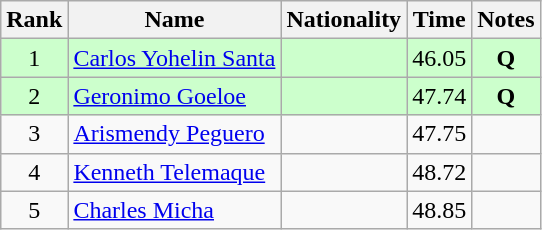<table class="wikitable sortable" style="text-align:center">
<tr>
<th>Rank</th>
<th>Name</th>
<th>Nationality</th>
<th>Time</th>
<th>Notes</th>
</tr>
<tr bgcolor=ccffcc>
<td align=center>1</td>
<td align=left><a href='#'>Carlos Yohelin Santa</a></td>
<td align=left></td>
<td>46.05</td>
<td><strong>Q</strong></td>
</tr>
<tr bgcolor=ccffcc>
<td align=center>2</td>
<td align=left><a href='#'>Geronimo Goeloe</a></td>
<td align=left></td>
<td>47.74</td>
<td><strong>Q</strong></td>
</tr>
<tr>
<td align=center>3</td>
<td align=left><a href='#'>Arismendy Peguero</a></td>
<td align=left></td>
<td>47.75</td>
<td></td>
</tr>
<tr>
<td align=center>4</td>
<td align=left><a href='#'>Kenneth Telemaque</a></td>
<td align=left></td>
<td>48.72</td>
<td></td>
</tr>
<tr>
<td align=center>5</td>
<td align=left><a href='#'>Charles Micha</a></td>
<td align=left></td>
<td>48.85</td>
<td></td>
</tr>
</table>
